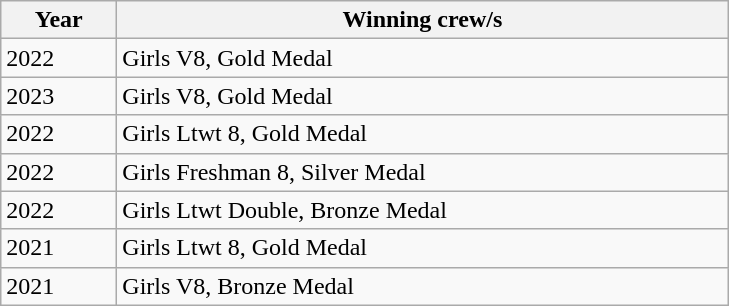<table class="wikitable">
<tr>
<th width=70>Year</th>
<th width=400>Winning crew/s</th>
</tr>
<tr>
<td>2022</td>
<td>Girls V8, Gold Medal</td>
</tr>
<tr>
<td>2023</td>
<td>Girls V8, Gold Medal</td>
</tr>
<tr>
<td>2022</td>
<td>Girls Ltwt 8, Gold Medal</td>
</tr>
<tr>
<td>2022</td>
<td>Girls Freshman 8, Silver Medal</td>
</tr>
<tr>
<td>2022</td>
<td>Girls Ltwt Double, Bronze Medal</td>
</tr>
<tr>
<td>2021</td>
<td>Girls Ltwt 8, Gold Medal</td>
</tr>
<tr>
<td>2021</td>
<td>Girls V8, Bronze Medal</td>
</tr>
</table>
